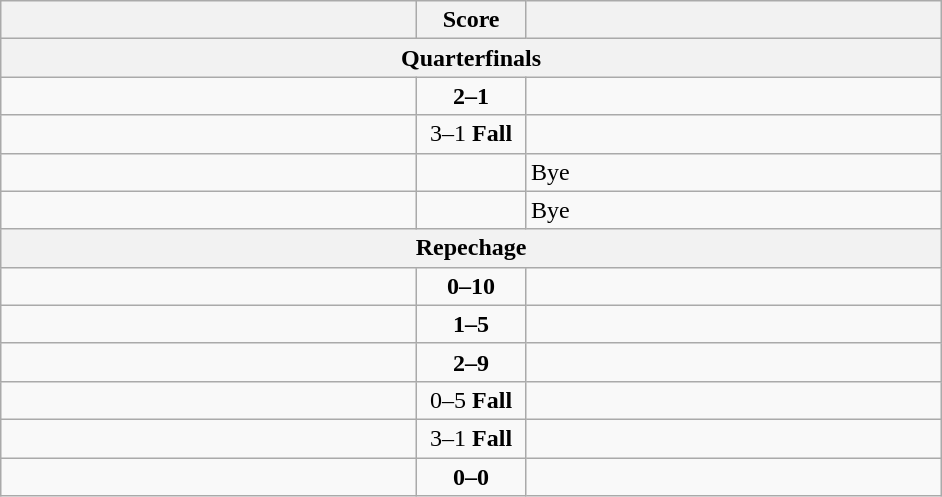<table class="wikitable" style="text-align: left;">
<tr>
<th align="right" width="270"></th>
<th width="65">Score</th>
<th align="left" width="270"></th>
</tr>
<tr>
<th colspan="3">Quarterfinals</th>
</tr>
<tr>
<td><strong></strong></td>
<td align=center><strong>2–1</strong></td>
<td></td>
</tr>
<tr>
<td><strong></strong></td>
<td align=center>3–1 <strong>Fall</strong></td>
<td></td>
</tr>
<tr>
<td><strong></strong></td>
<td></td>
<td>Bye</td>
</tr>
<tr>
<td><strong></strong></td>
<td></td>
<td>Bye</td>
</tr>
<tr>
<th colspan="3">Repechage</th>
</tr>
<tr>
<td></td>
<td align=center><strong>0–10</strong></td>
<td><strong></strong></td>
</tr>
<tr>
<td></td>
<td align=center><strong>1–5</strong></td>
<td><strong></strong></td>
</tr>
<tr>
<td></td>
<td align=center><strong>2–9</strong></td>
<td><strong></strong></td>
</tr>
<tr>
<td></td>
<td align=center>0–5 <strong>Fall</strong></td>
<td><strong></strong></td>
</tr>
<tr>
<td><strong></strong></td>
<td align=center>3–1 <strong>Fall</strong></td>
<td></td>
</tr>
<tr>
<td></td>
<td align=center><strong>0–0</strong></td>
<td><strong></strong></td>
</tr>
</table>
